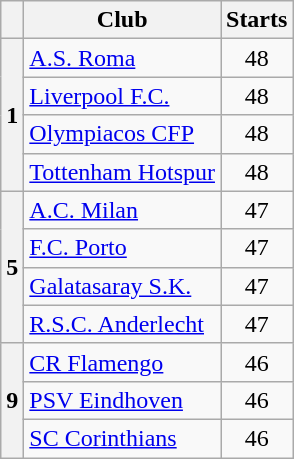<table class="wikitable" style="float:left; margin-right:1em;">
<tr>
<th></th>
<th>Club</th>
<th>Starts</th>
</tr>
<tr>
<th rowspan=4>1</th>
<td> <a href='#'>A.S. Roma</a></td>
<td align=center>48</td>
</tr>
<tr>
<td> <a href='#'>Liverpool F.C.</a></td>
<td align=center>48</td>
</tr>
<tr>
<td> <a href='#'>Olympiacos CFP</a></td>
<td align=center>48</td>
</tr>
<tr>
<td> <a href='#'>Tottenham Hotspur</a></td>
<td align=center>48</td>
</tr>
<tr>
<th rowspan=4>5</th>
<td> <a href='#'>A.C. Milan</a></td>
<td align=center>47</td>
</tr>
<tr>
<td> <a href='#'>F.C. Porto</a></td>
<td align=center>47</td>
</tr>
<tr>
<td> <a href='#'>Galatasaray S.K.</a></td>
<td align=center>47</td>
</tr>
<tr>
<td> <a href='#'>R.S.C. Anderlecht</a></td>
<td align=center>47</td>
</tr>
<tr>
<th rowspan=3>9</th>
<td> <a href='#'>CR Flamengo</a></td>
<td align=center>46</td>
</tr>
<tr>
<td> <a href='#'>PSV Eindhoven</a></td>
<td align=center>46</td>
</tr>
<tr>
<td> <a href='#'>SC Corinthians</a></td>
<td align=center>46</td>
</tr>
</table>
